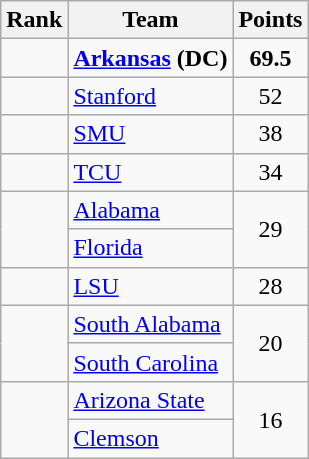<table class="wikitable sortable" style="text-align:center">
<tr>
<th>Rank</th>
<th>Team</th>
<th>Points</th>
</tr>
<tr>
<td></td>
<td align="left"><strong><a href='#'>Arkansas</a></strong> <strong>(DC)</strong></td>
<td><strong>69.5</strong></td>
</tr>
<tr>
<td></td>
<td align="left"><a href='#'>Stanford</a></td>
<td>52</td>
</tr>
<tr>
<td></td>
<td align="left"><a href='#'>SMU</a></td>
<td>38</td>
</tr>
<tr>
<td></td>
<td align="left"><a href='#'>TCU</a></td>
<td>34</td>
</tr>
<tr>
<td rowspan=2></td>
<td align="left"><a href='#'>Alabama</a></td>
<td rowspan=2>29</td>
</tr>
<tr>
<td align="left"><a href='#'>Florida</a></td>
</tr>
<tr>
<td></td>
<td align="left"><a href='#'>LSU</a></td>
<td>28</td>
</tr>
<tr>
<td rowspan=2></td>
<td align="left"><a href='#'>South Alabama</a></td>
<td rowspan=2>20</td>
</tr>
<tr>
<td align="left"><a href='#'>South Carolina</a></td>
</tr>
<tr>
<td rowspan=2></td>
<td align="left"><a href='#'>Arizona State</a></td>
<td rowspan=2>16</td>
</tr>
<tr>
<td align="left"><a href='#'>Clemson</a></td>
</tr>
</table>
